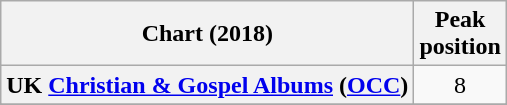<table class="wikitable sortable plainrowheaders" style="text-align:center">
<tr>
<th>Chart (2018)</th>
<th>Peak<br>position</th>
</tr>
<tr>
<th scope="row">UK <a href='#'>Christian & Gospel Albums</a> (<a href='#'>OCC</a>)</th>
<td>8</td>
</tr>
<tr>
</tr>
<tr>
</tr>
</table>
